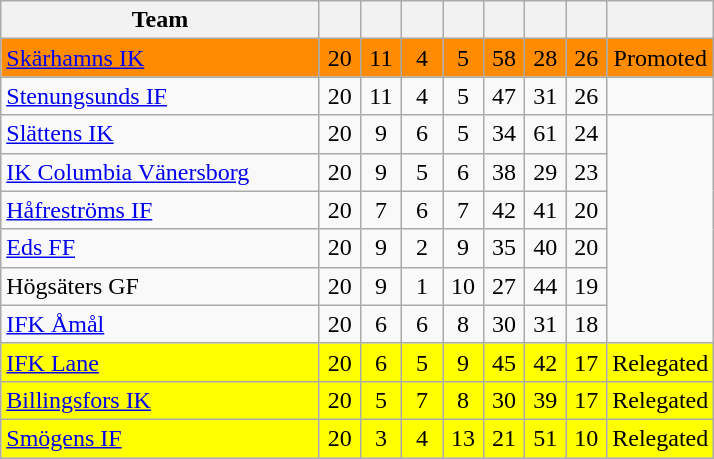<table class="wikitable" style="text-align:center">
<tr>
<th width="205">Team</th>
<th width="20"></th>
<th width="20"></th>
<th width="20"></th>
<th width="20"></th>
<th width="20"></th>
<th width="20"></th>
<th width="20"></th>
<th width="50"></th>
</tr>
<tr bgcolor="#FF8C00">
<td align=left><a href='#'>Skärhamns IK</a></td>
<td>20</td>
<td>11</td>
<td>4</td>
<td>5</td>
<td>58</td>
<td>28</td>
<td>26</td>
<td>Promoted</td>
</tr>
<tr>
<td align=left><a href='#'>Stenungsunds IF</a></td>
<td>20</td>
<td>11</td>
<td>4</td>
<td>5</td>
<td>47</td>
<td>31</td>
<td>26</td>
<td></td>
</tr>
<tr>
<td align=left><a href='#'>Slättens IK</a></td>
<td>20</td>
<td>9</td>
<td>6</td>
<td>5</td>
<td>34</td>
<td>61</td>
<td>24</td>
</tr>
<tr>
<td align=left><a href='#'>IK Columbia Vänersborg</a></td>
<td>20</td>
<td>9</td>
<td>5</td>
<td>6</td>
<td>38</td>
<td>29</td>
<td>23</td>
</tr>
<tr>
<td align=left><a href='#'>Håfreströms IF</a></td>
<td>20</td>
<td>7</td>
<td>6</td>
<td>7</td>
<td>42</td>
<td>41</td>
<td>20</td>
</tr>
<tr>
<td align=left><a href='#'>Eds FF</a></td>
<td>20</td>
<td>9</td>
<td>2</td>
<td>9</td>
<td>35</td>
<td>40</td>
<td>20</td>
</tr>
<tr>
<td align=left>Högsäters GF</td>
<td>20</td>
<td>9</td>
<td>1</td>
<td>10</td>
<td>27</td>
<td>44</td>
<td>19</td>
</tr>
<tr>
<td align=left><a href='#'>IFK Åmål</a></td>
<td>20</td>
<td>6</td>
<td>6</td>
<td>8</td>
<td>30</td>
<td>31</td>
<td>18</td>
</tr>
<tr bgcolor="#FFFF00">
<td align=left><a href='#'>IFK Lane</a></td>
<td>20</td>
<td>6</td>
<td>5</td>
<td>9</td>
<td>45</td>
<td>42</td>
<td>17</td>
<td>Relegated</td>
</tr>
<tr bgcolor="#FFFF00">
<td align=left><a href='#'>Billingsfors IK</a></td>
<td>20</td>
<td>5</td>
<td>7</td>
<td>8</td>
<td>30</td>
<td>39</td>
<td>17</td>
<td>Relegated</td>
</tr>
<tr bgcolor="#FFFF00">
<td align=left><a href='#'>Smögens IF</a></td>
<td>20</td>
<td>3</td>
<td>4</td>
<td>13</td>
<td>21</td>
<td>51</td>
<td>10</td>
<td>Relegated</td>
</tr>
</table>
